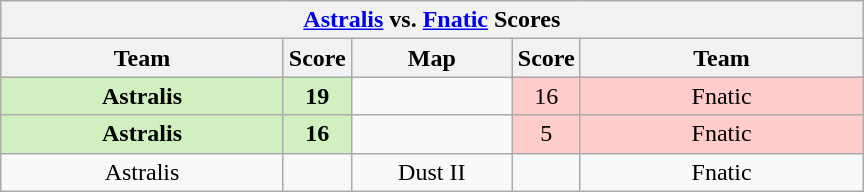<table class="wikitable" style="text-align: center;">
<tr>
<th colspan=5><a href='#'>Astralis</a> vs. <a href='#'>Fnatic</a> Scores</th>
</tr>
<tr>
<th width="181px">Team</th>
<th width="20px">Score</th>
<th width="100px">Map</th>
<th width="20px">Score</th>
<th width="181px">Team</th>
</tr>
<tr>
<td style="background: #D0F0C0;"><strong>Astralis</strong></td>
<td style="background: #D0F0C0;"><strong>19</strong></td>
<td></td>
<td style="background: #FFCCCC;">16</td>
<td style="background: #FFCCCC;">Fnatic</td>
</tr>
<tr>
<td style="background: #D0F0C0;"><strong>Astralis</strong></td>
<td style="background: #D0F0C0;"><strong>16</strong></td>
<td></td>
<td style="background: #FFCCCC;">5</td>
<td style="background: #FFCCCC;">Fnatic</td>
</tr>
<tr>
<td>Astralis</td>
<td></td>
<td>Dust II</td>
<td></td>
<td>Fnatic</td>
</tr>
</table>
